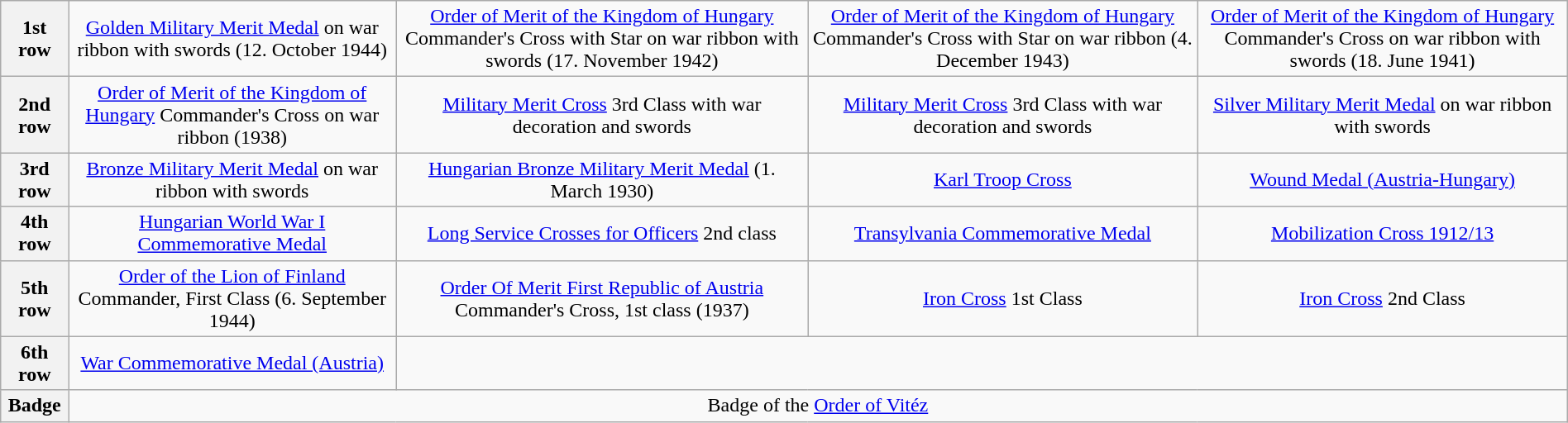<table class="wikitable" style="margin:1em auto; text-align:center;">
<tr>
<th>1st row</th>
<td><a href='#'>Golden Military Merit Medal</a> on war ribbon with swords (12. October 1944)</td>
<td><a href='#'>Order of Merit of the Kingdom of Hungary</a> Commander's Cross with Star on war ribbon with swords (17. November 1942)</td>
<td><a href='#'>Order of Merit of the Kingdom of Hungary</a> Commander's Cross with Star on war ribbon (4. December 1943)</td>
<td><a href='#'>Order of Merit of the Kingdom of Hungary</a> Commander's Cross on war ribbon with swords (18. June 1941)</td>
</tr>
<tr>
<th>2nd row</th>
<td><a href='#'>Order of Merit of the Kingdom of Hungary</a> Commander's Cross on war ribbon (1938)</td>
<td><a href='#'>Military Merit Cross</a> 3rd Class with war decoration and swords</td>
<td><a href='#'>Military Merit Cross</a> 3rd Class with war decoration and swords</td>
<td><a href='#'>Silver Military Merit Medal</a> on war ribbon with swords</td>
</tr>
<tr>
<th>3rd row</th>
<td><a href='#'>Bronze Military Merit Medal</a> on war ribbon with swords</td>
<td><a href='#'>Hungarian Bronze Military Merit Medal</a> (1. March 1930)</td>
<td><a href='#'>Karl Troop Cross</a></td>
<td><a href='#'>Wound Medal (Austria-Hungary)</a></td>
</tr>
<tr>
<th>4th row</th>
<td><a href='#'>Hungarian World War I Commemorative Medal</a></td>
<td><a href='#'>Long Service Crosses for Officers</a> 2nd class</td>
<td><a href='#'>Transylvania Commemorative Medal</a></td>
<td><a href='#'>Mobilization Cross 1912/13</a></td>
</tr>
<tr>
<th>5th row</th>
<td><a href='#'>Order of the Lion of Finland</a> Commander, First Class (6. September 1944)</td>
<td><a href='#'>Order Of Merit First Republic of Austria</a> Commander's Cross, 1st class (1937)</td>
<td><a href='#'>Iron Cross</a> 1st Class</td>
<td><a href='#'>Iron Cross</a> 2nd Class</td>
</tr>
<tr>
<th>6th row</th>
<td><a href='#'>War Commemorative Medal (Austria)</a></td>
</tr>
<tr>
<th>Badge</th>
<td align=center colspan="4">Badge of the <a href='#'>Order of Vitéz</a></td>
</tr>
</table>
